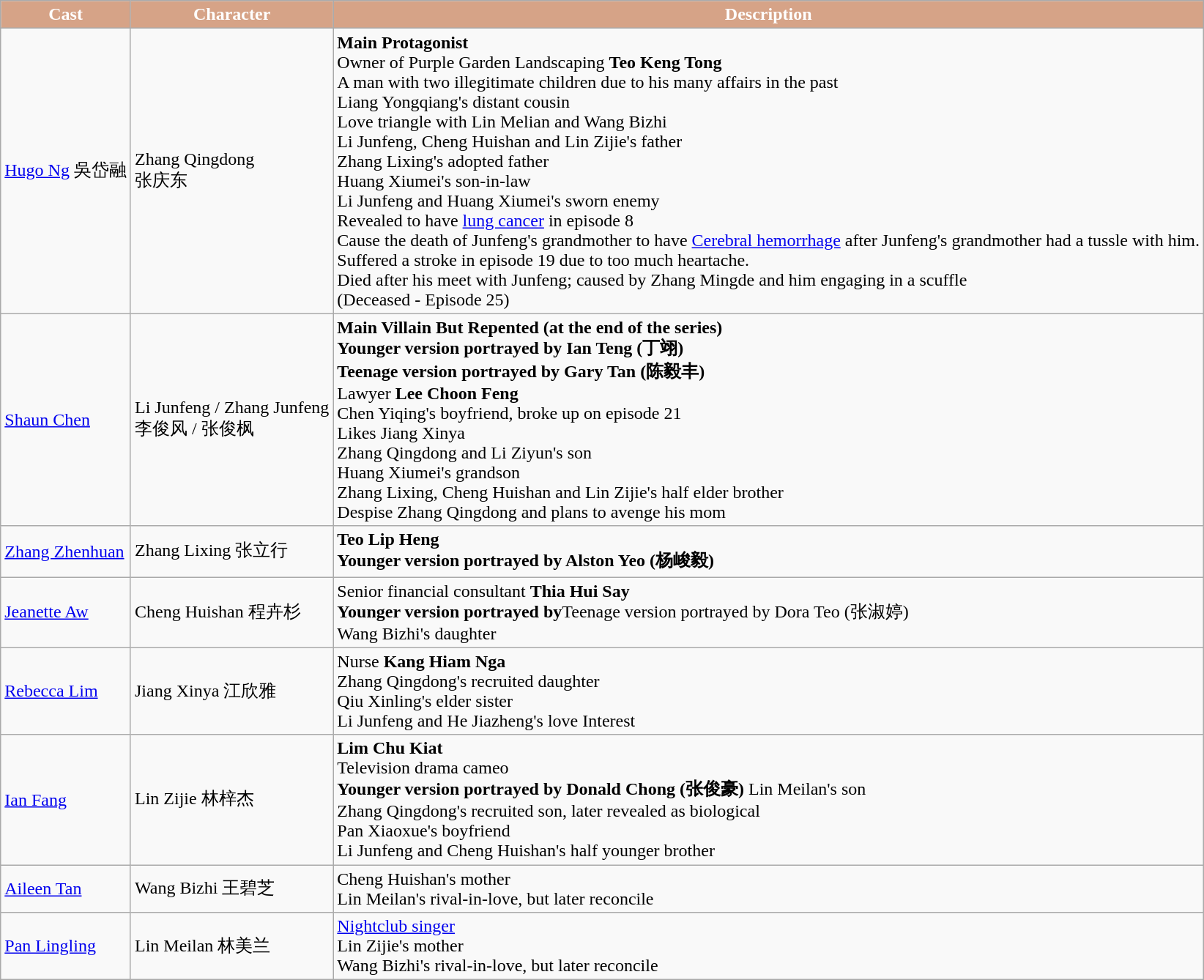<table class="wikitable">
<tr>
<th style="background:#d6a387; color:white">Cast</th>
<th style="background:#d6a387; color:white">Character</th>
<th style="background:#d6a387; color:white">Description</th>
</tr>
<tr>
<td><a href='#'>Hugo Ng</a>  吳岱融</td>
<td>Zhang Qingdong <br> 张庆东</td>
<td><strong>Main Protagonist</strong> <br> Owner of Purple Garden Landscaping <strong>Teo Keng Tong</strong> <br> A man with two illegitimate children due to his many affairs in the past <br> Liang Yongqiang's distant cousin <br> Love triangle with Lin Melian and Wang Bizhi <br> Li Junfeng, Cheng Huishan and Lin Zijie's father <br> Zhang Lixing's adopted father <br> Huang Xiumei's son-in-law <br> Li Junfeng and Huang Xiumei's sworn enemy <br> Revealed to have <a href='#'>lung cancer</a> in episode 8 <br> Cause the death of Junfeng's grandmother to have <a href='#'>Cerebral hemorrhage</a> after Junfeng's grandmother had a tussle with him. <br> Suffered a stroke in episode 19 due to too much heartache. <br> Died after his meet with Junfeng; caused by Zhang Mingde and him engaging in a scuffle <br> (Deceased - Episode 25)</td>
</tr>
<tr>
<td><a href='#'>Shaun Chen</a></td>
<td>Li Junfeng / Zhang Junfeng <br> 李俊风 / 张俊枫</td>
<td><strong>Main Villain But Repented (at the end of the series)</strong><br> <strong>Younger version portrayed by Ian Teng (丁翊) <br> Teenage version portrayed by Gary Tan (陈毅丰)</strong>  <br> Lawyer <strong>Lee Choon Feng</strong> <br> Chen Yiqing's boyfriend, broke up on episode 21 <br> Likes Jiang Xinya <br> Zhang Qingdong and Li Ziyun's son <br> Huang Xiumei's grandson <br> Zhang Lixing, Cheng Huishan and Lin Zijie's half elder brother <br> Despise Zhang Qingdong and plans to avenge his mom</td>
</tr>
<tr>
<td><a href='#'>Zhang Zhenhuan</a></td>
<td>Zhang Lixing 张立行</td>
<td><strong> Teo Lip Heng </strong><br> <strong>Younger version portrayed by Alston Yeo (杨峻毅)</strong></td>
</tr>
<tr>
<td><a href='#'>Jeanette Aw</a></td>
<td>Cheng Huishan 程卉杉</td>
<td>Senior financial consultant <strong>Thia Hui Say</strong><br><strong> Younger version portrayed by</strong>Teenage version portrayed by Dora Teo (张淑婷)<strong> <br></strong> Wang Bizhi's daughter</td>
</tr>
<tr>
<td><a href='#'>Rebecca Lim</a></td>
<td>Jiang Xinya 江欣雅</td>
<td>Nurse <strong>Kang Hiam Nga</strong><br> Zhang Qingdong's recruited daughter <br> Qiu Xinling's elder sister <br> Li Junfeng and He Jiazheng's love Interest</td>
</tr>
<tr>
<td><a href='#'>Ian Fang</a></td>
<td>Lin Zijie 林梓杰</td>
<td><strong>Lim Chu Kiat</strong><br>Television drama cameo <br><strong> Younger version portrayed by Donald Chong (张俊豪)</strong>  Lin Meilan's son <br> Zhang Qingdong's recruited son, later revealed as biological <br> Pan Xiaoxue's boyfriend <br> Li Junfeng and Cheng Huishan's half younger brother</td>
</tr>
<tr>
<td><a href='#'>Aileen Tan</a></td>
<td>Wang Bizhi 王碧芝</td>
<td>Cheng Huishan's mother <br> Lin Meilan's rival-in-love, but later reconcile</td>
</tr>
<tr>
<td><a href='#'>Pan Lingling</a></td>
<td>Lin Meilan 林美兰</td>
<td><a href='#'>Nightclub singer</a> <br> Lin Zijie's mother <br> Wang Bizhi's rival-in-love, but later reconcile</td>
</tr>
</table>
